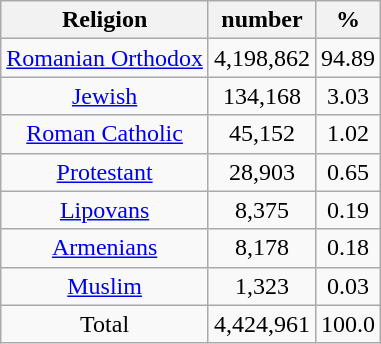<table class="wikitable" style="text-align:center; border:5">
<tr>
<th>Religion</th>
<th>number</th>
<th>%</th>
</tr>
<tr>
<td><a href='#'>Romanian Orthodox</a></td>
<td>4,198,862</td>
<td>94.89</td>
</tr>
<tr>
<td><a href='#'>Jewish</a></td>
<td>134,168</td>
<td>3.03</td>
</tr>
<tr>
<td><a href='#'>Roman Catholic</a></td>
<td>45,152</td>
<td>1.02</td>
</tr>
<tr>
<td><a href='#'>Protestant</a></td>
<td>28,903</td>
<td>0.65</td>
</tr>
<tr>
<td><a href='#'>Lipovans</a></td>
<td>8,375</td>
<td>0.19</td>
</tr>
<tr>
<td><a href='#'>Armenians</a></td>
<td>8,178</td>
<td>0.18</td>
</tr>
<tr>
<td><a href='#'>Muslim</a></td>
<td>1,323</td>
<td>0.03</td>
</tr>
<tr>
<td>Total</td>
<td>4,424,961</td>
<td>100.0</td>
</tr>
</table>
